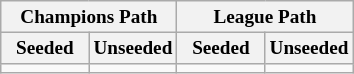<table class="wikitable" style="font-size:80%">
<tr>
<th colspan=2>Champions Path</th>
<th colspan=2>League Path</th>
</tr>
<tr>
<th width=25%>Seeded</th>
<th width=25%>Unseeded</th>
<th width=25%>Seeded</th>
<th width=25%>Unseeded</th>
</tr>
<tr>
<td valign=top></td>
<td valign=top></td>
<td valign=top></td>
<td valign=top></td>
</tr>
</table>
